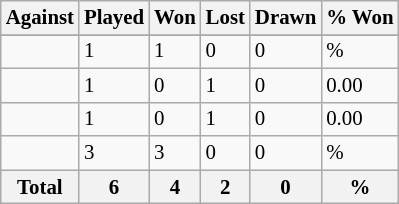<table class="sortable wikitable" style="font-size: 87%;">
<tr>
<th>Against</th>
<th>Played</th>
<th>Won</th>
<th>Lost</th>
<th>Drawn</th>
<th>% Won</th>
</tr>
<tr bgcolor="#d0ffd0" align="center">
</tr>
<tr>
<td align="left"></td>
<td>1</td>
<td>1</td>
<td>0</td>
<td>0</td>
<td>%</td>
</tr>
<tr>
<td align="left"></td>
<td>1</td>
<td>0</td>
<td>1</td>
<td>0</td>
<td>0.00</td>
</tr>
<tr>
<td align="left"></td>
<td>1</td>
<td>0</td>
<td>1</td>
<td>0</td>
<td>0.00</td>
</tr>
<tr>
<td align="left"></td>
<td>3</td>
<td>3</td>
<td>0</td>
<td>0</td>
<td>%</td>
</tr>
<tr>
<th>Total</th>
<th><strong>6</strong></th>
<th><strong>4</strong></th>
<th><strong>2</strong></th>
<th><strong>0</strong></th>
<th><strong>%</strong></th>
</tr>
</table>
